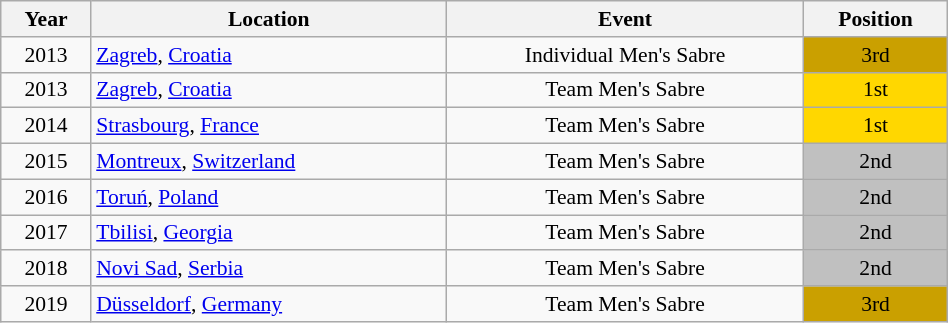<table class="wikitable" width="50%" style="font-size:90%; text-align:center;">
<tr>
<th>Year</th>
<th>Location</th>
<th>Event</th>
<th>Position</th>
</tr>
<tr>
<td>2013</td>
<td rowspan="1" align="left"> <a href='#'>Zagreb</a>, <a href='#'>Croatia</a></td>
<td>Individual Men's Sabre</td>
<td bgcolor="caramel">3rd</td>
</tr>
<tr>
<td>2013</td>
<td rowspan="1" align="left"> <a href='#'>Zagreb</a>, <a href='#'>Croatia</a></td>
<td>Team Men's Sabre</td>
<td bgcolor="gold">1st</td>
</tr>
<tr>
<td>2014</td>
<td rowspan="1" align="left"> <a href='#'>Strasbourg</a>, <a href='#'>France</a></td>
<td>Team Men's Sabre</td>
<td bgcolor="gold">1st</td>
</tr>
<tr>
<td>2015</td>
<td rowspan="1" align="left"> <a href='#'>Montreux</a>, <a href='#'>Switzerland</a></td>
<td>Team Men's Sabre</td>
<td bgcolor="silver">2nd</td>
</tr>
<tr>
<td>2016</td>
<td rowspan="1" align="left"> <a href='#'>Toruń</a>, <a href='#'>Poland</a></td>
<td>Team Men's Sabre</td>
<td bgcolor="silver">2nd</td>
</tr>
<tr>
<td>2017</td>
<td rowspan="1" align="left"> <a href='#'>Tbilisi</a>, <a href='#'>Georgia</a></td>
<td>Team Men's Sabre</td>
<td bgcolor="silver">2nd</td>
</tr>
<tr>
<td>2018</td>
<td rowspan="1" align="left"> <a href='#'>Novi Sad</a>, <a href='#'>Serbia</a></td>
<td>Team Men's Sabre</td>
<td bgcolor="silver">2nd</td>
</tr>
<tr>
<td>2019</td>
<td rowspan="1" align="left"> <a href='#'>Düsseldorf</a>, <a href='#'>Germany</a></td>
<td>Team Men's Sabre</td>
<td bgcolor="caramel">3rd</td>
</tr>
</table>
